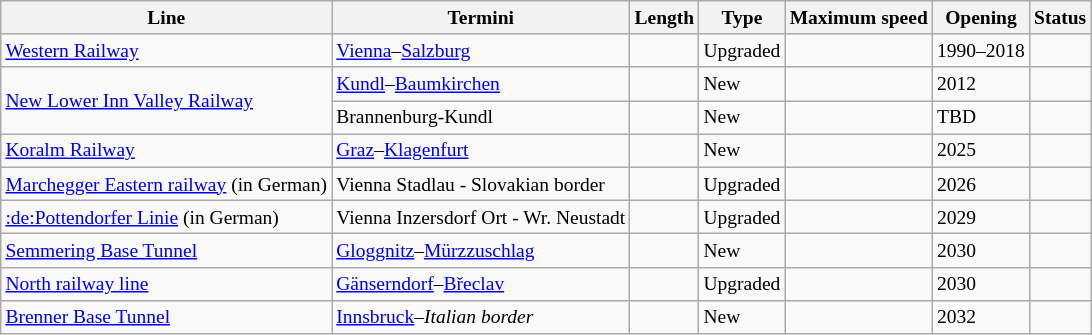<table class="wikitable sortable static-row-numbers static-row-header-hash" style="font-size:small;">
<tr>
<th>Line</th>
<th>Termini</th>
<th data-sort-type="number">Length</th>
<th>Type</th>
<th>Maximum speed</th>
<th>Opening</th>
<th>Status</th>
</tr>
<tr>
<td><a href='#'>Western Railway</a></td>
<td><a href='#'>Vienna</a>–<a href='#'>Salzburg</a></td>
<td></td>
<td>Upgraded</td>
<td></td>
<td>1990–2018</td>
<td></td>
</tr>
<tr>
<td rowspan="2"><a href='#'>New Lower Inn Valley Railway</a></td>
<td><a href='#'>Kundl</a>–<a href='#'>Baumkirchen</a></td>
<td></td>
<td>New</td>
<td></td>
<td>2012</td>
<td></td>
</tr>
<tr>
<td>Brannenburg-Kundl</td>
<td></td>
<td>New</td>
<td></td>
<td>TBD</td>
<td></td>
</tr>
<tr>
<td><a href='#'>Koralm Railway</a></td>
<td><a href='#'>Graz</a>–<a href='#'>Klagenfurt</a></td>
<td></td>
<td>New</td>
<td></td>
<td>2025</td>
<td></td>
</tr>
<tr>
<td><a href='#'>Marchegger Eastern railway</a> (in German)</td>
<td>Vienna Stadlau - Slovakian border</td>
<td></td>
<td>Upgraded</td>
<td></td>
<td>2026</td>
<td></td>
</tr>
<tr>
<td><a href='#'>:de:Pottendorfer Linie</a> (in German)</td>
<td>Vienna Inzersdorf Ort - Wr. Neustadt</td>
<td></td>
<td>Upgraded</td>
<td></td>
<td>2029</td>
<td></td>
</tr>
<tr>
<td><a href='#'>Semmering Base Tunnel</a></td>
<td><a href='#'>Gloggnitz</a>–<a href='#'>Mürzzuschlag</a></td>
<td></td>
<td>New</td>
<td></td>
<td>2030</td>
<td></td>
</tr>
<tr>
<td><a href='#'>North railway line</a></td>
<td><a href='#'>Gänserndorf</a>–<a href='#'>Břeclav</a></td>
<td></td>
<td>Upgraded</td>
<td></td>
<td>2030</td>
<td></td>
</tr>
<tr>
<td><a href='#'>Brenner Base Tunnel</a></td>
<td><a href='#'>Innsbruck</a>–<em>Italian border</em></td>
<td></td>
<td>New</td>
<td></td>
<td>2032</td>
<td></td>
</tr>
</table>
